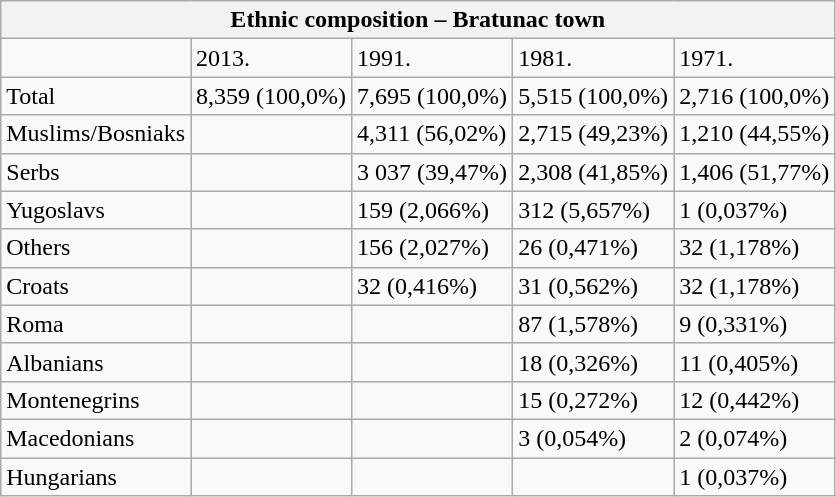<table class="wikitable">
<tr>
<th colspan="8">Ethnic composition – Bratunac town</th>
</tr>
<tr>
<td></td>
<td>2013.</td>
<td>1991.</td>
<td>1981.</td>
<td>1971.</td>
</tr>
<tr>
<td>Total</td>
<td>8,359 (100,0%)</td>
<td>7,695 (100,0%)</td>
<td>5,515 (100,0%)</td>
<td>2,716 (100,0%)</td>
</tr>
<tr>
<td>Muslims/Bosniaks</td>
<td></td>
<td>4,311 (56,02%)</td>
<td>2,715 (49,23%)</td>
<td>1,210 (44,55%)</td>
</tr>
<tr>
<td>Serbs</td>
<td></td>
<td>3 037 (39,47%)</td>
<td>2,308 (41,85%)</td>
<td>1,406 (51,77%)</td>
</tr>
<tr>
<td>Yugoslavs</td>
<td></td>
<td>159 (2,066%)</td>
<td>312 (5,657%)</td>
<td>1 (0,037%)</td>
</tr>
<tr>
<td>Others</td>
<td></td>
<td>156 (2,027%)</td>
<td>26 (0,471%)</td>
<td>32 (1,178%)</td>
</tr>
<tr>
<td>Croats</td>
<td></td>
<td>32 (0,416%)</td>
<td>31 (0,562%)</td>
<td>32 (1,178%)</td>
</tr>
<tr>
<td>Roma</td>
<td></td>
<td></td>
<td>87 (1,578%)</td>
<td>9 (0,331%)</td>
</tr>
<tr>
<td>Albanians</td>
<td></td>
<td></td>
<td>18 (0,326%)</td>
<td>11 (0,405%)</td>
</tr>
<tr>
<td>Montenegrins</td>
<td></td>
<td></td>
<td>15 (0,272%)</td>
<td>12 (0,442%)</td>
</tr>
<tr>
<td>Macedonians</td>
<td></td>
<td></td>
<td>3 (0,054%)</td>
<td>2 (0,074%)</td>
</tr>
<tr>
<td>Hungarians</td>
<td></td>
<td></td>
<td></td>
<td>1 (0,037%)</td>
</tr>
</table>
